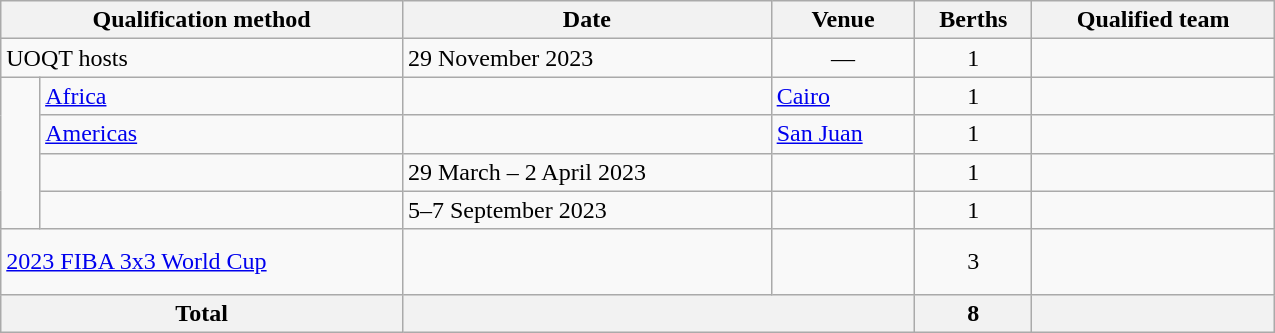<table class="wikitable" width=850>
<tr>
<th colspan=2>Qualification method</th>
<th>Date</th>
<th>Venue</th>
<th>Berths</th>
<th>Qualified team</th>
</tr>
<tr>
<td colspan=2>UOQT hosts</td>
<td>29 November 2023</td>
<td align=center>—</td>
<td align=center>1</td>
<td></td>
</tr>
<tr>
<td rowspan=4></td>
<td><a href='#'>Africa</a></td>
<td></td>
<td> <a href='#'>Cairo</a></td>
<td align=center>1</td>
<td></td>
</tr>
<tr>
<td><a href='#'>Americas</a></td>
<td></td>
<td> <a href='#'>San Juan</a></td>
<td align=center>1</td>
<td></td>
</tr>
<tr>
<td><a href='#'></a></td>
<td>29 March – 2 April 2023</td>
<td></td>
<td align=center>1</td>
<td></td>
</tr>
<tr>
<td><a href='#'></a></td>
<td>5–7 September 2023</td>
<td></td>
<td align="center">1</td>
<td></td>
</tr>
<tr>
<td colspan=2><a href='#'>2023 FIBA 3x3 World Cup</a></td>
<td></td>
<td></td>
<td align=center>3</td>
<td><br><br></td>
</tr>
<tr>
<th colspan=2>Total</th>
<th colspan="2"></th>
<th>8</th>
<th></th>
</tr>
</table>
